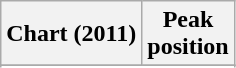<table class="wikitable sortable plainrowheaders">
<tr>
<th>Chart (2011)</th>
<th>Peak<br>position</th>
</tr>
<tr>
</tr>
<tr>
</tr>
</table>
